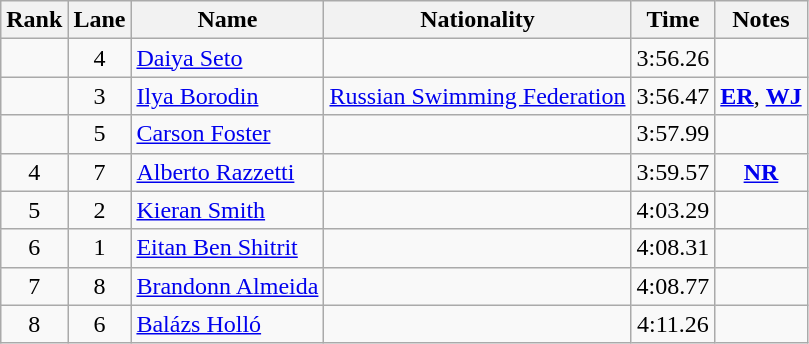<table class="wikitable sortable" style="text-align:center">
<tr>
<th>Rank</th>
<th>Lane</th>
<th>Name</th>
<th>Nationality</th>
<th>Time</th>
<th>Notes</th>
</tr>
<tr>
<td></td>
<td>4</td>
<td align=left><a href='#'>Daiya Seto</a></td>
<td align=left></td>
<td>3:56.26</td>
<td></td>
</tr>
<tr>
<td></td>
<td>3</td>
<td align=left><a href='#'>Ilya Borodin</a></td>
<td align=left><a href='#'>Russian Swimming Federation</a></td>
<td>3:56.47</td>
<td><strong><a href='#'>ER</a></strong>, <strong><a href='#'>WJ</a></strong></td>
</tr>
<tr>
<td></td>
<td>5</td>
<td align=left><a href='#'>Carson Foster</a></td>
<td align=left></td>
<td>3:57.99</td>
<td></td>
</tr>
<tr>
<td>4</td>
<td>7</td>
<td align=left><a href='#'>Alberto Razzetti</a></td>
<td align=left></td>
<td>3:59.57</td>
<td><strong><a href='#'>NR</a></strong></td>
</tr>
<tr>
<td>5</td>
<td>2</td>
<td align=left><a href='#'>Kieran Smith</a></td>
<td align=left></td>
<td>4:03.29</td>
<td></td>
</tr>
<tr>
<td>6</td>
<td>1</td>
<td align=left><a href='#'>Eitan Ben Shitrit</a></td>
<td align=left></td>
<td>4:08.31</td>
<td></td>
</tr>
<tr>
<td>7</td>
<td>8</td>
<td align=left><a href='#'>Brandonn Almeida</a></td>
<td align=left></td>
<td>4:08.77</td>
<td></td>
</tr>
<tr>
<td>8</td>
<td>6</td>
<td align=left><a href='#'>Balázs Holló</a></td>
<td align=left></td>
<td>4:11.26</td>
<td></td>
</tr>
</table>
